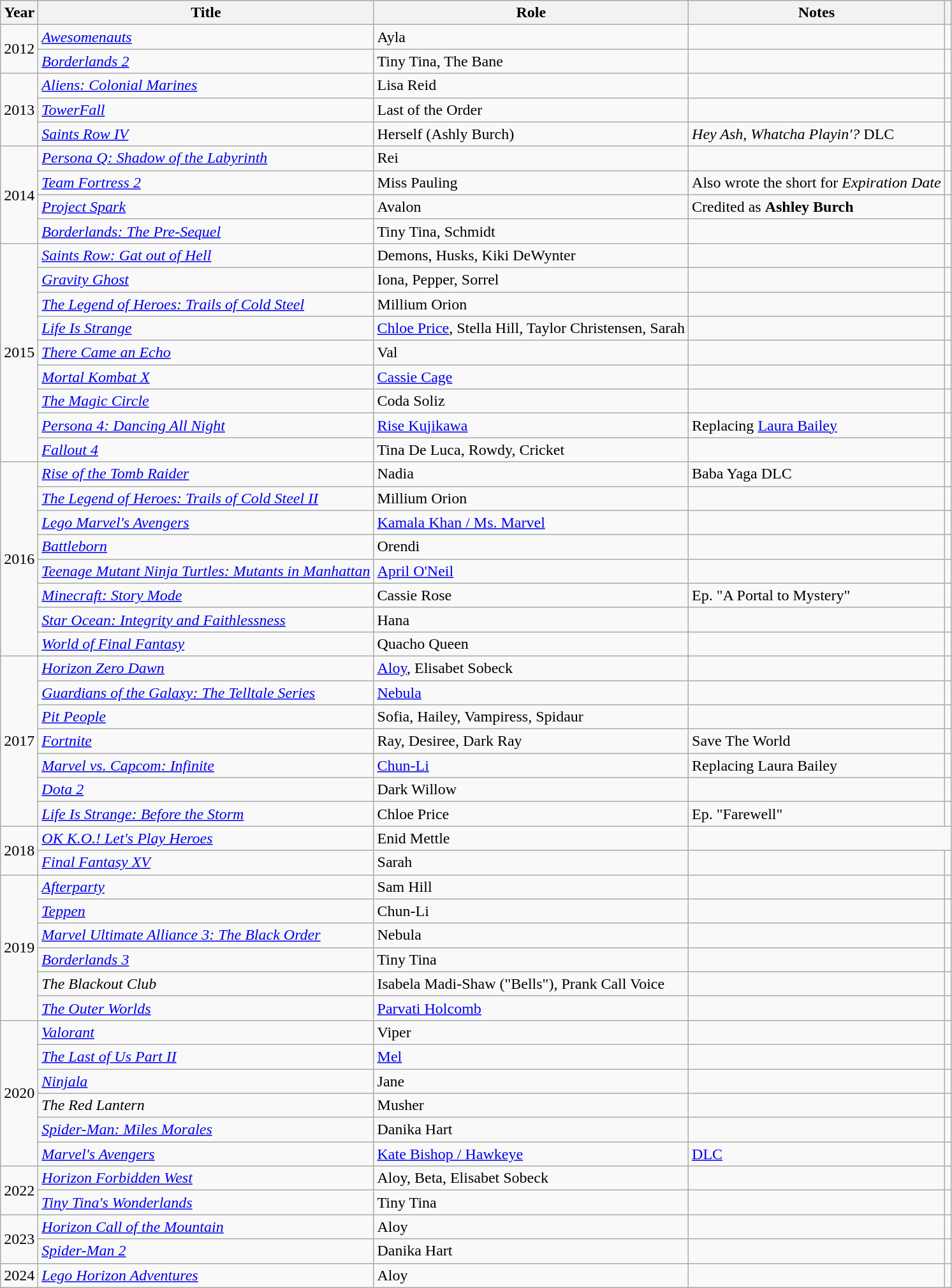<table class="wikitable sortable">
<tr>
<th>Year</th>
<th>Title</th>
<th>Role</th>
<th class="unsortable">Notes</th>
<th class="unsortable"></th>
</tr>
<tr>
<td rowspan="2">2012</td>
<td><em><a href='#'>Awesomenauts</a></em></td>
<td>Ayla</td>
<td></td>
<td></td>
</tr>
<tr>
<td><em><a href='#'>Borderlands 2</a></em></td>
<td>Tiny Tina, The Bane</td>
<td></td>
<td></td>
</tr>
<tr>
<td rowspan="3">2013</td>
<td><em><a href='#'>Aliens: Colonial Marines</a></em></td>
<td>Lisa Reid</td>
<td></td>
<td></td>
</tr>
<tr>
<td><em><a href='#'>TowerFall</a></em></td>
<td>Last of the Order</td>
<td></td>
<td></td>
</tr>
<tr>
<td><em><a href='#'>Saints Row IV</a></em></td>
<td>Herself (Ashly Burch)</td>
<td><em>Hey Ash, Whatcha Playin'?</em> DLC</td>
<td></td>
</tr>
<tr>
<td rowspan="4">2014</td>
<td><em><a href='#'>Persona Q: Shadow of the Labyrinth</a></em></td>
<td>Rei</td>
<td></td>
<td></td>
</tr>
<tr>
<td><em><a href='#'>Team Fortress 2</a></em></td>
<td>Miss Pauling</td>
<td>Also wrote the short for <em>Expiration Date</em></td>
<td></td>
</tr>
<tr>
<td><em><a href='#'>Project Spark</a></em></td>
<td>Avalon</td>
<td>Credited as <strong>Ashley Burch</strong></td>
<td></td>
</tr>
<tr>
<td><em><a href='#'>Borderlands: The Pre-Sequel</a></em></td>
<td>Tiny Tina, Schmidt</td>
<td></td>
<td></td>
</tr>
<tr>
<td rowspan="9">2015</td>
<td><em><a href='#'>Saints Row: Gat out of Hell</a></em></td>
<td>Demons, Husks, Kiki DeWynter</td>
<td></td>
<td></td>
</tr>
<tr>
<td><em><a href='#'>Gravity Ghost</a></em></td>
<td>Iona, Pepper, Sorrel</td>
<td></td>
<td></td>
</tr>
<tr>
<td><em><a href='#'>The Legend of Heroes: Trails of Cold Steel</a></em></td>
<td>Millium Orion</td>
<td></td>
<td></td>
</tr>
<tr>
<td><em><a href='#'>Life Is Strange</a></em></td>
<td><a href='#'>Chloe Price</a>, Stella Hill, Taylor Christensen, Sarah</td>
<td></td>
<td></td>
</tr>
<tr>
<td><em><a href='#'>There Came an Echo</a></em></td>
<td>Val</td>
<td></td>
<td></td>
</tr>
<tr>
<td><em><a href='#'>Mortal Kombat X</a></em></td>
<td><a href='#'>Cassie Cage</a></td>
<td></td>
<td></td>
</tr>
<tr>
<td><em><a href='#'>The Magic Circle</a></em></td>
<td>Coda Soliz</td>
<td></td>
<td></td>
</tr>
<tr>
<td><em><a href='#'>Persona 4: Dancing All Night</a></em></td>
<td><a href='#'>Rise Kujikawa</a></td>
<td>Replacing <a href='#'>Laura Bailey</a></td>
<td></td>
</tr>
<tr>
<td><em><a href='#'>Fallout 4</a></em></td>
<td>Tina De Luca, Rowdy, Cricket</td>
<td></td>
<td></td>
</tr>
<tr>
<td rowspan="8">2016</td>
<td><em><a href='#'>Rise of the Tomb Raider</a></em></td>
<td>Nadia</td>
<td>Baba Yaga DLC</td>
<td></td>
</tr>
<tr>
<td><em><a href='#'>The Legend of Heroes: Trails of Cold Steel II</a></em></td>
<td>Millium Orion</td>
<td></td>
<td></td>
</tr>
<tr>
<td><em><a href='#'>Lego Marvel's Avengers</a></em></td>
<td><a href='#'>Kamala Khan / Ms. Marvel</a></td>
<td></td>
<td></td>
</tr>
<tr>
<td><em><a href='#'>Battleborn</a></em></td>
<td>Orendi</td>
<td></td>
<td></td>
</tr>
<tr>
<td><em><a href='#'>Teenage Mutant Ninja Turtles: Mutants in Manhattan</a></em></td>
<td><a href='#'>April O'Neil</a></td>
<td></td>
<td></td>
</tr>
<tr>
<td><em><a href='#'>Minecraft: Story Mode</a></em></td>
<td>Cassie Rose</td>
<td>Ep. "A Portal to Mystery"</td>
<td></td>
</tr>
<tr>
<td><em><a href='#'>Star Ocean: Integrity and Faithlessness</a></em></td>
<td>Hana</td>
<td></td>
<td></td>
</tr>
<tr>
<td><em><a href='#'>World of Final Fantasy</a></em></td>
<td>Quacho Queen</td>
<td></td>
<td></td>
</tr>
<tr>
<td rowspan="7">2017</td>
<td><em><a href='#'>Horizon Zero Dawn</a></em></td>
<td><a href='#'>Aloy</a>, Elisabet Sobeck</td>
<td></td>
<td></td>
</tr>
<tr>
<td><em><a href='#'>Guardians of the Galaxy: The Telltale Series</a></em></td>
<td><a href='#'>Nebula</a></td>
<td></td>
<td></td>
</tr>
<tr>
<td><em><a href='#'>Pit People</a></em></td>
<td>Sofia, Hailey, Vampiress, Spidaur</td>
<td></td>
<td></td>
</tr>
<tr>
<td><em><a href='#'>Fortnite</a></em></td>
<td>Ray, Desiree, Dark Ray</td>
<td>Save The World</td>
<td></td>
</tr>
<tr>
<td><em><a href='#'>Marvel vs. Capcom: Infinite</a></em></td>
<td><a href='#'>Chun-Li</a></td>
<td>Replacing Laura Bailey</td>
<td></td>
</tr>
<tr>
<td><em><a href='#'>Dota 2</a></em></td>
<td>Dark Willow</td>
<td></td>
<td></td>
</tr>
<tr>
<td><em><a href='#'>Life Is Strange: Before the Storm</a></em></td>
<td>Chloe Price</td>
<td>Ep. "Farewell"</td>
<td></td>
</tr>
<tr>
<td rowspan="2">2018</td>
<td><em><a href='#'>OK K.O.! Let's Play Heroes</a></em></td>
<td>Enid Mettle</td>
</tr>
<tr>
<td><em><a href='#'>Final Fantasy XV</a></em></td>
<td>Sarah</td>
<td></td>
<td></td>
</tr>
<tr>
<td rowspan="6">2019</td>
<td><em><a href='#'>Afterparty</a></em></td>
<td>Sam Hill</td>
<td></td>
<td></td>
</tr>
<tr>
<td><em><a href='#'>Teppen</a></em></td>
<td>Chun-Li</td>
<td></td>
<td></td>
</tr>
<tr>
<td><em><a href='#'>Marvel Ultimate Alliance 3: The Black Order</a></em></td>
<td>Nebula</td>
<td></td>
<td></td>
</tr>
<tr>
<td><em><a href='#'>Borderlands 3</a></em></td>
<td>Tiny Tina</td>
<td></td>
<td></td>
</tr>
<tr>
<td><em>The Blackout Club</em></td>
<td>Isabela Madi-Shaw ("Bells"), Prank Call Voice</td>
<td></td>
<td></td>
</tr>
<tr>
<td><em><a href='#'>The Outer Worlds</a></em></td>
<td><a href='#'>Parvati Holcomb</a></td>
<td></td>
<td></td>
</tr>
<tr>
<td rowspan="6">2020</td>
<td><em><a href='#'>Valorant</a></em></td>
<td>Viper</td>
<td></td>
<td></td>
</tr>
<tr>
<td><em><a href='#'>The Last of Us Part II</a></em></td>
<td><a href='#'>Mel</a></td>
<td></td>
<td></td>
</tr>
<tr>
<td><em><a href='#'>Ninjala</a></em></td>
<td>Jane</td>
<td></td>
<td></td>
</tr>
<tr>
<td><em>The Red Lantern</em></td>
<td>Musher</td>
<td></td>
<td></td>
</tr>
<tr>
<td><em><a href='#'>Spider-Man: Miles Morales</a></em></td>
<td>Danika Hart</td>
<td></td>
<td></td>
</tr>
<tr>
<td><a href='#'><em>Marvel's Avengers</em></a></td>
<td><a href='#'>Kate Bishop / Hawkeye</a></td>
<td><a href='#'>DLC</a></td>
<td></td>
</tr>
<tr>
<td rowspan="2">2022</td>
<td><em><a href='#'>Horizon Forbidden West</a></em></td>
<td>Aloy, Beta, Elisabet Sobeck</td>
<td></td>
<td></td>
</tr>
<tr>
<td><em><a href='#'>Tiny Tina's Wonderlands</a></em></td>
<td>Tiny Tina</td>
<td></td>
<td></td>
</tr>
<tr>
<td rowspan="2">2023</td>
<td><em><a href='#'>Horizon Call of the Mountain</a></em></td>
<td>Aloy</td>
<td></td>
<td></td>
</tr>
<tr>
<td><em><a href='#'>Spider-Man 2</a></em></td>
<td>Danika Hart</td>
<td></td>
<td></td>
</tr>
<tr>
<td>2024</td>
<td><em><a href='#'>Lego Horizon Adventures</a></em></td>
<td>Aloy</td>
<td></td>
<td></td>
</tr>
</table>
